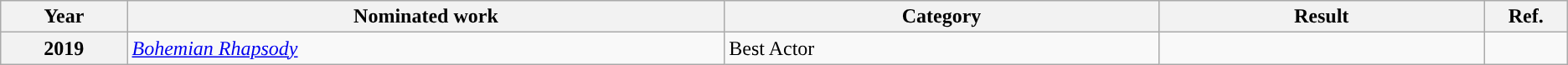<table class="wikitable">
<tr>
<th width=2%>Year</th>
<th width=11%>Nominated work</th>
<th width=8%>Category</th>
<th width=6%>Result</th>
<th width=1%>Ref.</th>
</tr>
<tr>
<th scope=row>2019</th>
<td><em><a href='#'>Bohemian Rhapsody</a></em></td>
<td>Best Actor</td>
<td></td>
<td style="text-align:center;"></td>
</tr>
</table>
